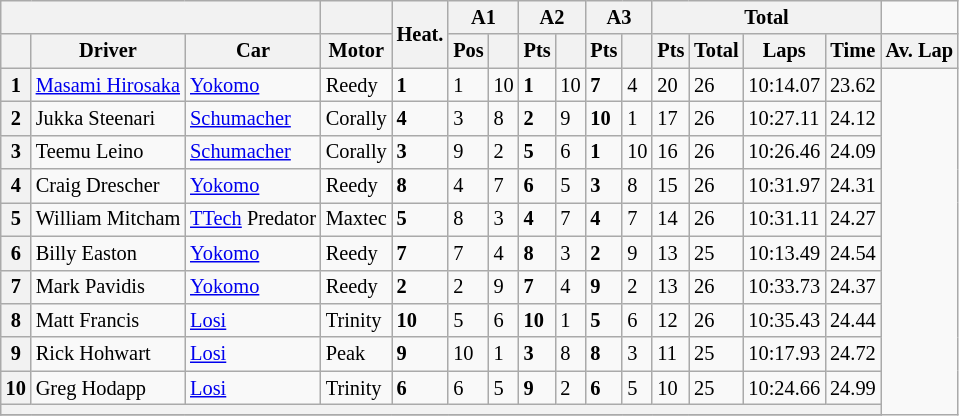<table class="wikitable" style="font-size:85%;" cellspacing="0" cellpadding="2" border="2">
<tr>
<th colspan="3"></th>
<th></th>
<th Rowspan="2">Heat.</th>
<th colspan="2" style="text-align:center;">A1</th>
<th colspan="2" style="text-align:center;">A2</th>
<th colspan="2" style="text-align:center;">A3</th>
<th colspan="4">Total</th>
</tr>
<tr>
<th style="text-align:center;"></th>
<th style="text-align:center;">Driver</th>
<th style="text-align:center;">Car</th>
<th>Motor</th>
<th style="text-align:center;">Pos</th>
<th style="text-align:center;"></th>
<th style="text-align:center;">Pts</th>
<th style="text-align:center;"></th>
<th style="text-align:center;">Pts</th>
<th style="text-align:center;"></th>
<th style="text-align:center;">Pts</th>
<th style="text-align:center;">Total</th>
<th style="text-align:center;">Laps</th>
<th style="text-align:center;">Time</th>
<th style="text-align:center;">Av. Lap</th>
</tr>
<tr>
<th>1</th>
<td> <a href='#'>Masami Hirosaka</a></td>
<td><a href='#'>Yokomo</a></td>
<td>Reedy</td>
<td><strong>1</strong></td>
<td>1</td>
<td>10</td>
<td><strong>1</strong></td>
<td>10</td>
<td><strong>7</strong></td>
<td>4</td>
<td>20</td>
<td>26</td>
<td>10:14.07</td>
<td>23.62</td>
</tr>
<tr>
<th>2</th>
<td> Jukka Steenari</td>
<td><a href='#'>Schumacher</a></td>
<td>Corally</td>
<td><strong>4</strong></td>
<td>3</td>
<td>8</td>
<td><strong>2</strong></td>
<td>9</td>
<td><strong>10</strong></td>
<td>1</td>
<td>17</td>
<td>26</td>
<td>10:27.11</td>
<td>24.12</td>
</tr>
<tr>
<th>3</th>
<td> Teemu Leino</td>
<td><a href='#'>Schumacher</a></td>
<td>Corally</td>
<td><strong>3</strong></td>
<td>9</td>
<td>2</td>
<td><strong>5</strong></td>
<td>6</td>
<td><strong>1</strong></td>
<td>10</td>
<td>16</td>
<td>26</td>
<td>10:26.46</td>
<td>24.09</td>
</tr>
<tr>
<th>4</th>
<td> Craig Drescher</td>
<td><a href='#'>Yokomo</a></td>
<td>Reedy</td>
<td><strong>8</strong></td>
<td>4</td>
<td>7</td>
<td><strong>6</strong></td>
<td>5</td>
<td><strong>3</strong></td>
<td>8</td>
<td>15</td>
<td>26</td>
<td>10:31.97</td>
<td>24.31</td>
</tr>
<tr>
<th>5</th>
<td> William Mitcham</td>
<td><a href='#'>TTech</a> Predator</td>
<td>Maxtec</td>
<td><strong>5</strong></td>
<td>8</td>
<td>3</td>
<td><strong>4</strong></td>
<td>7</td>
<td><strong>4</strong></td>
<td>7</td>
<td>14</td>
<td>26</td>
<td>10:31.11</td>
<td>24.27</td>
</tr>
<tr>
<th>6</th>
<td> Billy Easton</td>
<td><a href='#'>Yokomo</a></td>
<td>Reedy</td>
<td><strong>7</strong></td>
<td>7</td>
<td>4</td>
<td><strong>8</strong></td>
<td>3</td>
<td><strong>2</strong></td>
<td>9</td>
<td>13</td>
<td>25</td>
<td>10:13.49</td>
<td>24.54</td>
</tr>
<tr>
<th>7</th>
<td> Mark Pavidis</td>
<td><a href='#'>Yokomo</a></td>
<td>Reedy</td>
<td><strong>2</strong></td>
<td>2</td>
<td>9</td>
<td><strong>7</strong></td>
<td>4</td>
<td><strong>9</strong></td>
<td>2</td>
<td>13</td>
<td>26</td>
<td>10:33.73</td>
<td>24.37</td>
</tr>
<tr>
<th>8</th>
<td> Matt Francis</td>
<td><a href='#'>Losi</a></td>
<td>Trinity</td>
<td><strong>10</strong></td>
<td>5</td>
<td>6</td>
<td><strong>10</strong></td>
<td>1</td>
<td><strong>5</strong></td>
<td>6</td>
<td>12</td>
<td>26</td>
<td>10:35.43</td>
<td>24.44</td>
</tr>
<tr>
<th>9</th>
<td> Rick Hohwart</td>
<td><a href='#'>Losi</a></td>
<td>Peak</td>
<td><strong>9</strong></td>
<td>10</td>
<td>1</td>
<td><strong>3</strong></td>
<td>8</td>
<td><strong>8</strong></td>
<td>3</td>
<td>11</td>
<td>25</td>
<td>10:17.93</td>
<td>24.72</td>
</tr>
<tr>
<th>10</th>
<td> Greg Hodapp</td>
<td><a href='#'>Losi</a></td>
<td>Trinity</td>
<td><strong>6</strong></td>
<td>6</td>
<td>5</td>
<td><strong>9</strong></td>
<td>2</td>
<td><strong>6</strong></td>
<td>5</td>
<td>10</td>
<td>25</td>
<td>10:24.66</td>
<td>24.99</td>
</tr>
<tr>
<th colspan="15"></th>
</tr>
<tr>
</tr>
</table>
